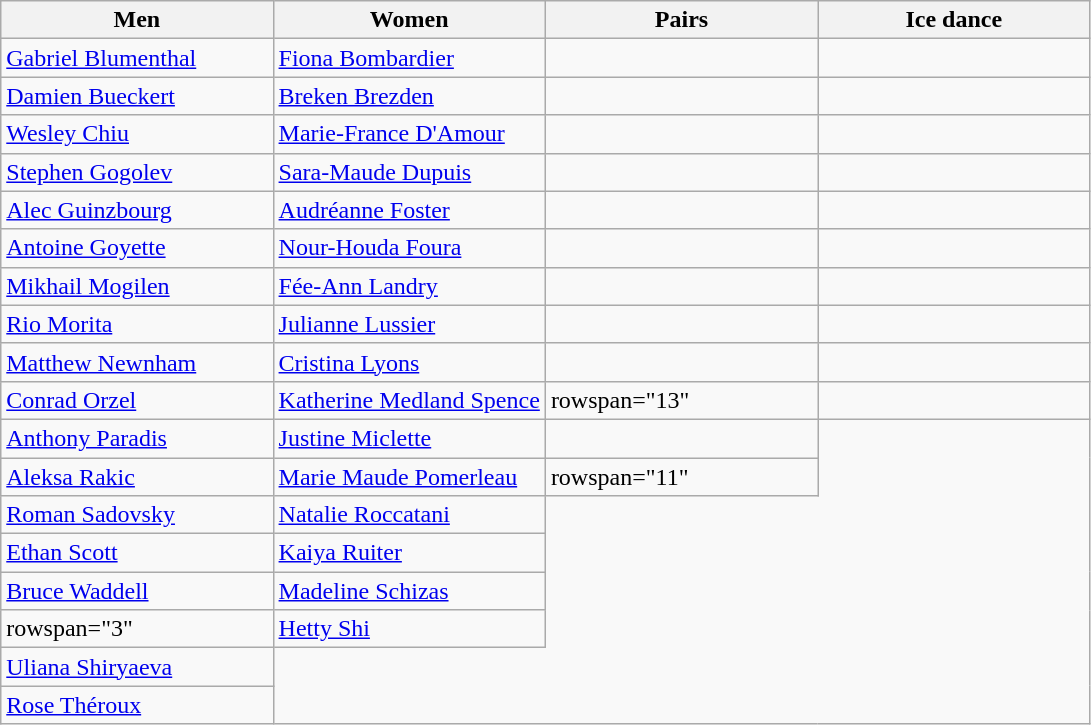<table class="wikitable unsortable" style="text-align:left;">
<tr>
<th scope="col" style="width:25%">Men</th>
<th scope="col" style="width:25%">Women</th>
<th scope="col" style="width:25%">Pairs</th>
<th scope="col" style="width:25%">Ice dance</th>
</tr>
<tr>
<td><a href='#'>Gabriel Blumenthal</a></td>
<td><a href='#'>Fiona Bombardier</a></td>
<td></td>
<td></td>
</tr>
<tr>
<td><a href='#'>Damien Bueckert</a></td>
<td><a href='#'>Breken Brezden</a></td>
<td></td>
<td></td>
</tr>
<tr>
<td><a href='#'>Wesley Chiu</a></td>
<td><a href='#'>Marie-France D'Amour</a></td>
<td></td>
<td></td>
</tr>
<tr>
<td><a href='#'>Stephen Gogolev</a></td>
<td><a href='#'>Sara-Maude Dupuis</a></td>
<td></td>
<td></td>
</tr>
<tr>
<td><a href='#'>Alec Guinzbourg</a></td>
<td><a href='#'>Audréanne Foster</a></td>
<td></td>
<td></td>
</tr>
<tr>
<td><a href='#'>Antoine Goyette</a></td>
<td><a href='#'>Nour-Houda Foura</a></td>
<td></td>
<td></td>
</tr>
<tr>
<td><a href='#'>Mikhail Mogilen</a></td>
<td><a href='#'>Fée-Ann Landry</a></td>
<td></td>
<td></td>
</tr>
<tr>
<td><a href='#'>Rio Morita</a></td>
<td><a href='#'>Julianne Lussier</a></td>
<td></td>
<td></td>
</tr>
<tr>
<td><a href='#'>Matthew Newnham</a></td>
<td><a href='#'>Cristina Lyons</a></td>
<td></td>
<td></td>
</tr>
<tr>
<td><a href='#'>Conrad Orzel</a></td>
<td><a href='#'>Katherine Medland Spence</a></td>
<td>rowspan="13" </td>
<td></td>
</tr>
<tr>
<td><a href='#'>Anthony Paradis</a></td>
<td><a href='#'>Justine Miclette</a></td>
<td></td>
</tr>
<tr>
<td><a href='#'>Aleksa Rakic</a></td>
<td><a href='#'>Marie Maude Pomerleau</a></td>
<td>rowspan="11" </td>
</tr>
<tr>
<td><a href='#'>Roman Sadovsky</a></td>
<td><a href='#'>Natalie Roccatani</a></td>
</tr>
<tr>
<td><a href='#'>Ethan Scott</a></td>
<td><a href='#'>Kaiya Ruiter</a></td>
</tr>
<tr>
<td><a href='#'>Bruce Waddell</a></td>
<td><a href='#'>Madeline Schizas</a></td>
</tr>
<tr>
<td>rowspan="3" </td>
<td><a href='#'>Hetty Shi</a></td>
</tr>
<tr>
<td><a href='#'>Uliana Shiryaeva</a></td>
</tr>
<tr>
<td><a href='#'>Rose Théroux</a></td>
</tr>
</table>
